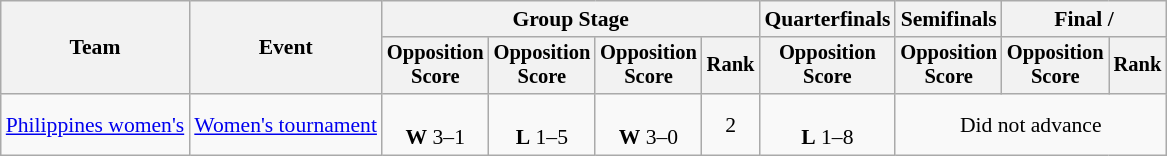<table class=wikitable style=font-size:90%;text-align:center>
<tr>
<th rowspan=2>Team</th>
<th rowspan=2>Event</th>
<th colspan=4>Group Stage</th>
<th>Quarterfinals</th>
<th>Semifinals</th>
<th colspan=2>Final / </th>
</tr>
<tr style=font-size:95%>
<th>Opposition<br>Score</th>
<th>Opposition<br>Score</th>
<th>Opposition<br>Score</th>
<th>Rank</th>
<th>Opposition<br>Score</th>
<th>Opposition<br>Score</th>
<th>Opposition<br>Score</th>
<th>Rank</th>
</tr>
<tr>
<td align=left><a href='#'>Philippines women's</a></td>
<td align=left><a href='#'>Women's tournament</a></td>
<td><br><strong>W</strong> 3–1</td>
<td><br><strong>L</strong> 1–5</td>
<td><br><strong>W</strong> 3–0</td>
<td>2 <strong></strong></td>
<td><br><strong>L</strong> 1–8</td>
<td colspan=3>Did not advance</td>
</tr>
</table>
